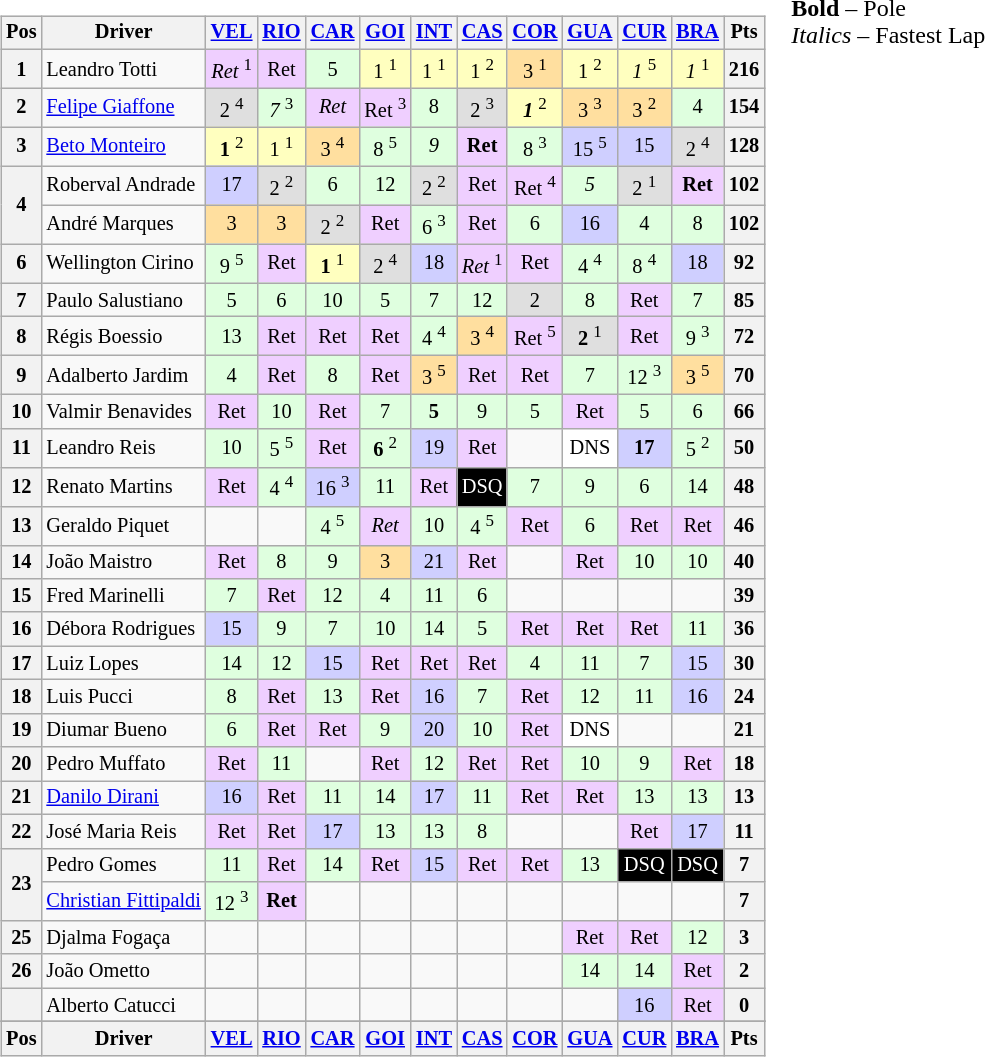<table>
<tr>
<td valign="top"><br><table align="left"| class="wikitable" style="font-size: 85%; text-align: center">
<tr valign="top">
<th valign="middle">Pos</th>
<th valign="middle">Driver</th>
<th><a href='#'>VEL</a></th>
<th><a href='#'>RIO</a></th>
<th><a href='#'>CAR</a></th>
<th><a href='#'>GOI</a></th>
<th><a href='#'>INT</a></th>
<th><a href='#'>CAS</a></th>
<th><a href='#'>COR</a></th>
<th><a href='#'>GUA</a></th>
<th><a href='#'>CUR</a></th>
<th><a href='#'>BRA</a></th>
<th valign="middle">Pts</th>
</tr>
<tr>
<th>1</th>
<td align=left>Leandro Totti</td>
<td style="background:#EFCFFF;"><em>Ret</em> <sup>1</sup></td>
<td style="background:#EFCFFF;">Ret</td>
<td style="background:#DFFFDF;">5</td>
<td style="background:#FFFFBF;">1 <sup>1</sup></td>
<td style="background:#FFFFBF;">1 <sup>1</sup></td>
<td style="background:#FFFFBF;">1 <sup>2</sup></td>
<td style="background:#FFDF9F;">3 <sup>1</sup></td>
<td style="background:#FFFFBF;">1 <sup>2</sup></td>
<td style="background:#FFFFBF;"><em>1</em> <sup>5</sup></td>
<td style="background:#FFFFBF;"><em>1</em> <sup>1</sup></td>
<th>216</th>
</tr>
<tr>
<th>2</th>
<td align=left><a href='#'>Felipe Giaffone</a></td>
<td style="background:#DFDFDF;">2 <sup>4</sup></td>
<td style="background:#DFFFDF;"><em>7</em> <sup>3</sup></td>
<td style="background:#EFCFFF;"><em>Ret</em></td>
<td style="background:#EFCFFF;">Ret <sup>3</sup></td>
<td style="background:#DFFFDF;">8</td>
<td style="background:#DFDFDF;">2 <sup>3</sup></td>
<td style="background:#FFFFBF;"><strong><em>1</em></strong> <sup>2</sup></td>
<td style="background:#FFDF9F;">3 <sup>3</sup></td>
<td style="background:#FFDF9F;">3 <sup>2</sup></td>
<td style="background:#DFFFDF;">4</td>
<th>154</th>
</tr>
<tr>
<th>3</th>
<td align=left><a href='#'>Beto Monteiro</a></td>
<td style="background:#FFFFBF;"><strong>1</strong> <sup>2</sup></td>
<td style="background:#FFFFBF;">1 <sup>1</sup></td>
<td style="background:#FFDF9F;">3 <sup>4</sup></td>
<td style="background:#DFFFDF;">8 <sup>5</sup></td>
<td style="background:#DFFFDF;"><em>9</em></td>
<td style="background:#EFCFFF;"><strong>Ret</strong></td>
<td style="background:#DFFFDF;">8 <sup>3</sup></td>
<td style="background:#CFCFFF;">15 <sup>5</sup></td>
<td style="background:#CFCFFF;">15</td>
<td style="background:#DFDFDF;">2 <sup>4</sup></td>
<th>128</th>
</tr>
<tr>
<th rowspan=2>4</th>
<td align=left>Roberval Andrade</td>
<td style="background:#CFCFFF;">17</td>
<td style="background:#DFDFDF;">2 <sup>2</sup></td>
<td style="background:#DFFFDF;">6</td>
<td style="background:#DFFFDF;">12</td>
<td style="background:#DFDFDF;">2 <sup>2</sup></td>
<td style="background:#EFCFFF;">Ret</td>
<td style="background:#EFCFFF;">Ret <sup>4</sup></td>
<td style="background:#DFFFDF;"><em>5</em></td>
<td style="background:#DFDFDF;">2 <sup>1</sup></td>
<td style="background:#EFCFFF;"><strong>Ret</strong></td>
<th>102</th>
</tr>
<tr>
<td align=left>André Marques</td>
<td style="background:#FFDF9F;">3</td>
<td style="background:#FFDF9F;">3</td>
<td style="background:#DFDFDF;">2 <sup>2</sup></td>
<td style="background:#EFCFFF;">Ret</td>
<td style="background:#DFFFDF;">6 <sup>3</sup></td>
<td style="background:#EFCFFF;">Ret</td>
<td style="background:#DFFFDF;">6</td>
<td style="background:#CFCFFF;">16</td>
<td style="background:#DFFFDF;">4</td>
<td style="background:#DFFFDF;">8</td>
<th>102</th>
</tr>
<tr>
<th>6</th>
<td align=left>Wellington Cirino</td>
<td style="background:#DFFFDF;">9 <sup>5</sup></td>
<td style="background:#EFCFFF;">Ret</td>
<td style="background:#FFFFBF;"><strong>1</strong> <sup>1</sup></td>
<td style="background:#DFDFDF;">2 <sup>4</sup></td>
<td style="background:#CFCFFF;">18</td>
<td style="background:#EFCFFF;"><em>Ret</em> <sup>1</sup></td>
<td style="background:#EFCFFF;">Ret</td>
<td style="background:#DFFFDF;">4 <sup>4</sup></td>
<td style="background:#DFFFDF;">8 <sup>4</sup></td>
<td style="background:#CFCFFF;">18</td>
<th>92</th>
</tr>
<tr>
<th>7</th>
<td align=left>Paulo Salustiano</td>
<td style="background:#DFFFDF;">5</td>
<td style="background:#DFFFDF;">6</td>
<td style="background:#DFFFDF;">10</td>
<td style="background:#DFFFDF;">5</td>
<td style="background:#DFFFDF;">7</td>
<td style="background:#DFFFDF;">12</td>
<td style="background:#DFDFDF;">2</td>
<td style="background:#DFFFDF;">8</td>
<td style="background:#EFCFFF;">Ret</td>
<td style="background:#DFFFDF;">7</td>
<th>85</th>
</tr>
<tr>
<th>8</th>
<td align=left>Régis Boessio</td>
<td style="background:#DFFFDF;">13</td>
<td style="background:#EFCFFF;">Ret</td>
<td style="background:#EFCFFF;">Ret</td>
<td style="background:#EFCFFF;">Ret</td>
<td style="background:#DFFFDF;">4 <sup>4</sup></td>
<td style="background:#FFDF9F;">3 <sup>4</sup></td>
<td style="background:#EFCFFF;">Ret <sup>5</sup></td>
<td style="background:#DFDFDF;"><strong>2</strong> <sup>1</sup></td>
<td style="background:#EFCFFF;">Ret</td>
<td style="background:#DFFFDF;">9 <sup>3</sup></td>
<th>72</th>
</tr>
<tr>
<th>9</th>
<td align="left">Adalberto Jardim</td>
<td style="background:#DFFFDF;">4</td>
<td style="background:#EFCFFF;">Ret</td>
<td style="background:#DFFFDF;">8</td>
<td style="background:#EFCFFF;">Ret</td>
<td style="background:#FFDF9F;">3 <sup>5</sup></td>
<td style="background:#EFCFFF;">Ret</td>
<td style="background:#EFCFFF;">Ret</td>
<td style="background:#DFFFDF;">7</td>
<td style="background:#DFFFDF;">12 <sup>3</sup></td>
<td style="background:#FFDF9F;">3 <sup>5</sup></td>
<th>70</th>
</tr>
<tr>
<th>10</th>
<td align=left>Valmir Benavides</td>
<td style="background:#EFCFFF;">Ret</td>
<td style="background:#DFFFDF;">10</td>
<td style="background:#EFCFFF;">Ret</td>
<td style="background:#DFFFDF;">7</td>
<td style="background:#DFFFDF;"><strong>5</strong></td>
<td style="background:#DFFFDF;">9</td>
<td style="background:#DFFFDF;">5</td>
<td style="background:#EFCFFF;">Ret</td>
<td style="background:#DFFFDF;">5</td>
<td style="background:#DFFFDF;">6</td>
<th>66</th>
</tr>
<tr>
<th>11</th>
<td align=left>Leandro Reis</td>
<td style="background:#DFFFDF;">10</td>
<td style="background:#DFFFDF;">5 <sup>5</sup></td>
<td style="background:#EFCFFF;">Ret</td>
<td style="background:#DFFFDF;"><strong>6</strong> <sup>2</sup></td>
<td style="background:#CFCFFF;">19</td>
<td style="background:#EFCFFF;">Ret</td>
<td></td>
<td style="background:#FFFFFF;">DNS</td>
<td style="background:#CFCFFF;"><strong>17</strong></td>
<td style="background:#DFFFDF;">5 <sup>2</sup></td>
<th>50</th>
</tr>
<tr>
<th>12</th>
<td align=left>Renato Martins</td>
<td style="background:#EFCFFF;">Ret</td>
<td style="background:#DFFFDF;">4 <sup>4</sup></td>
<td style="background:#CFCFFF;">16 <sup>3</sup></td>
<td style="background:#DFFFDF;">11</td>
<td style="background:#EFCFFF;">Ret</td>
<td style="background:black; color:white;">DSQ</td>
<td style="background:#DFFFDF;">7</td>
<td style="background:#DFFFDF;">9</td>
<td style="background:#DFFFDF;">6</td>
<td style="background:#DFFFDF;">14</td>
<th>48</th>
</tr>
<tr>
<th>13</th>
<td align=left>Geraldo Piquet</td>
<td></td>
<td></td>
<td style="background:#DFFFDF;">4 <sup>5</sup></td>
<td style="background:#EFCFFF;"><em>Ret</em></td>
<td style="background:#DFFFDF;">10</td>
<td style="background:#DFFFDF;">4 <sup>5</sup></td>
<td style="background:#EFCFFF;">Ret</td>
<td style="background:#DFFFDF;">6</td>
<td style="background:#EFCFFF;">Ret</td>
<td style="background:#EFCFFF;">Ret</td>
<th>46</th>
</tr>
<tr>
<th>14</th>
<td align=left>João Maistro</td>
<td style="background:#EFCFFF;">Ret</td>
<td style="background:#DFFFDF;">8</td>
<td style="background:#DFFFDF;">9</td>
<td style="background:#FFDF9F;">3</td>
<td style="background:#CFCFFF;">21</td>
<td style="background:#EFCFFF;">Ret</td>
<td></td>
<td style="background:#EFCFFF;">Ret</td>
<td style="background:#DFFFDF;">10</td>
<td style="background:#DFFFDF;">10</td>
<th>40</th>
</tr>
<tr>
<th>15</th>
<td align=left>Fred Marinelli</td>
<td style="background:#DFFFDF;">7</td>
<td style="background:#EFCFFF;">Ret</td>
<td style="background:#DFFFDF;">12</td>
<td style="background:#DFFFDF;">4</td>
<td style="background:#DFFFDF;">11</td>
<td style="background:#DFFFDF;">6</td>
<td></td>
<td></td>
<td></td>
<td></td>
<th>39</th>
</tr>
<tr>
<th>16</th>
<td align=left>Débora Rodrigues</td>
<td style="background:#CFCFFF;">15</td>
<td style="background:#DFFFDF;">9</td>
<td style="background:#DFFFDF;">7</td>
<td style="background:#DFFFDF;">10</td>
<td style="background:#DFFFDF;">14</td>
<td style="background:#DFFFDF;">5</td>
<td style="background:#EFCFFF;">Ret</td>
<td style="background:#EFCFFF;">Ret</td>
<td style="background:#EFCFFF;">Ret</td>
<td style="background:#DFFFDF;">11</td>
<th>36</th>
</tr>
<tr>
<th>17</th>
<td align=left>Luiz Lopes</td>
<td style="background:#DFFFDF;">14</td>
<td style="background:#DFFFDF;">12</td>
<td style="background:#CFCFFF;">15</td>
<td style="background:#EFCFFF;">Ret</td>
<td style="background:#EFCFFF;">Ret</td>
<td style="background:#EFCFFF;">Ret</td>
<td style="background:#DFFFDF;">4</td>
<td style="background:#DFFFDF;">11</td>
<td style="background:#DFFFDF;">7</td>
<td style="background:#CFCFFF;">15</td>
<th>30</th>
</tr>
<tr>
<th>18</th>
<td align=left>Luis Pucci</td>
<td style="background:#DFFFDF;">8</td>
<td style="background:#EFCFFF;">Ret</td>
<td style="background:#DFFFDF;">13</td>
<td style="background:#EFCFFF;">Ret</td>
<td style="background:#CFCFFF;">16</td>
<td style="background:#DFFFDF;">7</td>
<td style="background:#EFCFFF;">Ret</td>
<td style="background:#DFFFDF;">12</td>
<td style="background:#DFFFDF;">11</td>
<td style="background:#CFCFFF;">16</td>
<th>24</th>
</tr>
<tr>
<th>19</th>
<td align=left>Diumar Bueno</td>
<td style="background:#DFFFDF;">6</td>
<td style="background:#EFCFFF;">Ret</td>
<td style="background:#EFCFFF;">Ret</td>
<td style="background:#DFFFDF;">9</td>
<td style="background:#CFCFFF;">20</td>
<td style="background:#DFFFDF;">10</td>
<td style="background:#EFCFFF;">Ret</td>
<td style="background:#FFFFFF;">DNS</td>
<td></td>
<td></td>
<th>21</th>
</tr>
<tr>
<th>20</th>
<td align=left>Pedro Muffato</td>
<td style="background:#EFCFFF;">Ret</td>
<td style="background:#DFFFDF;">11</td>
<td></td>
<td style="background:#EFCFFF;">Ret</td>
<td style="background:#DFFFDF;">12</td>
<td style="background:#EFCFFF;">Ret</td>
<td style="background:#EFCFFF;">Ret</td>
<td style="background:#DFFFDF;">10</td>
<td style="background:#DFFFDF;">9</td>
<td style="background:#EFCFFF;">Ret</td>
<th>18</th>
</tr>
<tr>
<th>21</th>
<td align=left><a href='#'>Danilo Dirani</a></td>
<td style="background:#CFCFFF;">16</td>
<td style="background:#EFCFFF;">Ret</td>
<td style="background:#DFFFDF;">11</td>
<td style="background:#DFFFDF;">14</td>
<td style="background:#CFCFFF;">17</td>
<td style="background:#DFFFDF;">11</td>
<td style="background:#EFCFFF;">Ret</td>
<td style="background:#EFCFFF;">Ret</td>
<td style="background:#DFFFDF;">13</td>
<td style="background:#DFFFDF;">13</td>
<th>13</th>
</tr>
<tr>
<th>22</th>
<td align=left>José Maria Reis</td>
<td style="background:#EFCFFF;">Ret</td>
<td style="background:#EFCFFF;">Ret</td>
<td style="background:#CFCFFF;">17</td>
<td style="background:#DFFFDF;">13</td>
<td style="background:#DFFFDF;">13</td>
<td style="background:#DFFFDF;">8</td>
<td></td>
<td></td>
<td style="background:#EFCFFF;">Ret</td>
<td style="background:#CFCFFF;">17</td>
<th>11</th>
</tr>
<tr>
<th rowspan=2>23</th>
<td align=left>Pedro Gomes</td>
<td style="background:#DFFFDF;">11</td>
<td style="background:#EFCFFF;">Ret</td>
<td style="background:#DFFFDF;">14</td>
<td style="background:#EFCFFF;">Ret</td>
<td style="background:#CFCFFF;">15</td>
<td style="background:#EFCFFF;">Ret</td>
<td style="background:#EFCFFF;">Ret</td>
<td style="background:#DFFFDF;">13</td>
<td style="background:black; color:white;">DSQ</td>
<td style="background:black; color:white;">DSQ</td>
<th>7</th>
</tr>
<tr>
<td align=left><a href='#'>Christian Fittipaldi</a></td>
<td style="background:#DFFFDF;">12 <sup>3</sup></td>
<td style="background:#EFCFFF;"><strong>Ret</strong></td>
<td></td>
<td></td>
<td></td>
<td></td>
<td></td>
<td></td>
<td></td>
<td></td>
<th>7</th>
</tr>
<tr>
<th>25</th>
<td align=left>Djalma Fogaça</td>
<td></td>
<td></td>
<td></td>
<td></td>
<td></td>
<td></td>
<td></td>
<td style="background:#EFCFFF;">Ret</td>
<td style="background:#EFCFFF;">Ret</td>
<td style="background:#DFFFDF;">12</td>
<th>3</th>
</tr>
<tr>
<th>26</th>
<td align=left>João Ometto</td>
<td></td>
<td></td>
<td></td>
<td></td>
<td></td>
<td></td>
<td></td>
<td style="background:#DFFFDF;">14</td>
<td style="background:#DFFFDF;">14</td>
<td style="background:#EFCFFF;">Ret</td>
<th>2</th>
</tr>
<tr>
<th></th>
<td align=left>Alberto Catucci</td>
<td></td>
<td></td>
<td></td>
<td></td>
<td></td>
<td></td>
<td></td>
<td></td>
<td style="background:#CFCFFF;">16</td>
<td style="background:#EFCFFF;">Ret</td>
<th>0</th>
</tr>
<tr>
</tr>
<tr valign="top">
<th valign="middle">Pos</th>
<th valign="middle">Driver</th>
<th><a href='#'>VEL</a></th>
<th><a href='#'>RIO</a></th>
<th><a href='#'>CAR</a></th>
<th><a href='#'>GOI</a></th>
<th><a href='#'>INT</a></th>
<th><a href='#'>CAS</a></th>
<th><a href='#'>COR</a></th>
<th><a href='#'>GUA</a></th>
<th><a href='#'>CUR</a></th>
<th><a href='#'>BRA</a></th>
<th valign="middle">Pts</th>
</tr>
</table>
</td>
<td valign="top"><br>
<span><strong>Bold</strong> – Pole<br>
<em>Italics</em> – Fastest Lap</span></td>
</tr>
</table>
